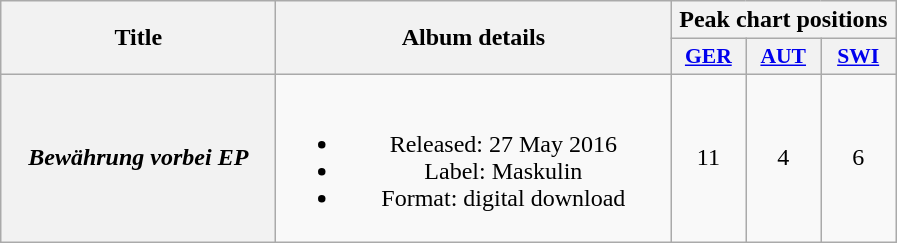<table class="wikitable plainrowheaders" style="text-align:center;">
<tr>
<th scope="col" rowspan="2" style="width:11em;">Title</th>
<th scope="col" rowspan="2" style="width:16em;">Album details</th>
<th scope="col" colspan="3">Peak chart positions</th>
</tr>
<tr>
<th style="width:3em;font-size:90%;"><a href='#'>GER</a><br></th>
<th style="width:3em;font-size:90%;"><a href='#'>AUT</a><br></th>
<th style="width:3em;font-size:90%;"><a href='#'>SWI</a><br></th>
</tr>
<tr>
<th scope="row"><em>Bewährung vorbei EP</em></th>
<td><br><ul><li>Released: 27 May 2016</li><li>Label: Maskulin</li><li>Format: digital download</li></ul></td>
<td>11</td>
<td>4</td>
<td>6</td>
</tr>
</table>
